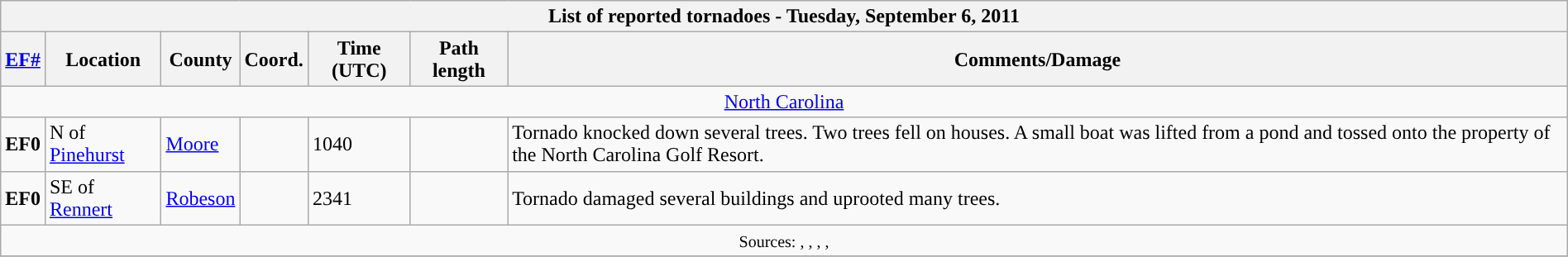<table class="wikitable collapsible" width="100%">
<tr>
<th colspan="7">List of reported tornadoes - Tuesday, September 6, 2011</th>
</tr>
<tr>
<th><a href='#'>EF#</a></th>
<th>Location</th>
<th>County</th>
<th>Coord.</th>
<th>Time (UTC)</th>
<th>Path length</th>
<th>Comments/Damage</th>
</tr>
<tr>
<td colspan="7" align=center><a href='#'>North Carolina</a></td>
</tr>
<tr>
<td><strong>EF0</strong></td>
<td>N of <a href='#'>Pinehurst</a></td>
<td><a href='#'>Moore</a></td>
<td></td>
<td>1040</td>
<td></td>
<td>Tornado knocked down several trees. Two trees fell on houses. A small boat was lifted from a pond and tossed onto the property of the North Carolina Golf Resort.</td>
</tr>
<tr>
<td><strong>EF0</strong></td>
<td>SE of <a href='#'>Rennert</a></td>
<td><a href='#'>Robeson</a></td>
<td></td>
<td>2341</td>
<td></td>
<td>Tornado damaged several buildings and uprooted many trees.</td>
</tr>
<tr>
<td colspan="7" align=center><small>Sources: , , , , </small></td>
</tr>
<tr>
</tr>
</table>
